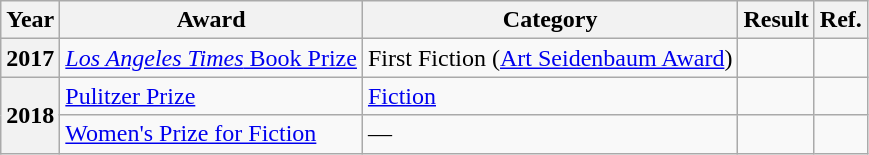<table class="wikitable sortable">
<tr>
<th>Year</th>
<th>Award</th>
<th>Category</th>
<th>Result</th>
<th>Ref.</th>
</tr>
<tr>
<th>2017</th>
<td><a href='#'><em>Los Angeles Times</em> Book Prize</a></td>
<td>First Fiction (<a href='#'>Art Seidenbaum Award</a>)</td>
<td></td>
<td></td>
</tr>
<tr>
<th rowspan=2>2018</th>
<td><a href='#'>Pulitzer Prize</a></td>
<td><a href='#'>Fiction</a></td>
<td></td>
<td></td>
</tr>
<tr>
<td><a href='#'>Women's Prize for Fiction</a></td>
<td>—</td>
<td></td>
<td></td>
</tr>
</table>
